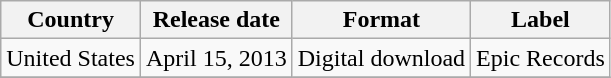<table class="wikitable plainrowheaders">
<tr>
<th scope="col">Country</th>
<th scope="col">Release date</th>
<th scope="col">Format</th>
<th scope="col">Label</th>
</tr>
<tr>
<td>United States</td>
<td>April 15, 2013</td>
<td>Digital download</td>
<td>Epic Records</td>
</tr>
<tr>
</tr>
</table>
